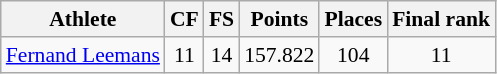<table class="wikitable" border="1" style="font-size:90%">
<tr>
<th>Athlete</th>
<th>CF</th>
<th>FS</th>
<th>Points</th>
<th>Places</th>
<th>Final rank</th>
</tr>
<tr align=center>
<td align=left><a href='#'>Fernand Leemans</a></td>
<td>11</td>
<td>14</td>
<td>157.822</td>
<td>104</td>
<td>11</td>
</tr>
</table>
